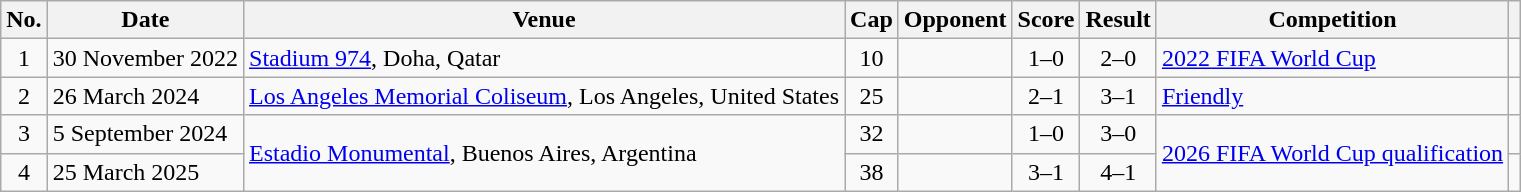<table class="wikitable sortable">
<tr>
<th scope="col">No.</th>
<th scope="col">Date</th>
<th scope="col">Venue</th>
<th scope="col">Cap</th>
<th scope="col">Opponent</th>
<th scope="col">Score</th>
<th scope="col">Result</th>
<th scope="col">Competition</th>
<th scope="col" class="unsortable"></th>
</tr>
<tr>
<td style="text-align: center;">1</td>
<td>30 November 2022</td>
<td><a href='#'>Stadium 974</a>, Doha, Qatar</td>
<td style="text-align: center;">10</td>
<td></td>
<td style="text-align: center;">1–0</td>
<td style="text-align: center;">2–0</td>
<td><a href='#'>2022 FIFA World Cup</a></td>
<td style="text-align: center;"></td>
</tr>
<tr>
<td style="text-align: center;">2</td>
<td>26 March 2024</td>
<td><a href='#'>Los Angeles Memorial Coliseum</a>, Los Angeles, United States</td>
<td style="text-align: center;">25</td>
<td></td>
<td style="text-align: center;">2–1</td>
<td style="text-align: center;">3–1</td>
<td><a href='#'>Friendly</a></td>
<td style="text-align: center;"></td>
</tr>
<tr>
<td style="text-align: center;">3</td>
<td>5 September 2024</td>
<td rowspan=2><a href='#'>Estadio Monumental</a>, Buenos Aires, Argentina</td>
<td style="text-align: center;">32</td>
<td></td>
<td style="text-align: center;">1–0</td>
<td style="text-align: center;">3–0</td>
<td rowspan=2><a href='#'>2026 FIFA World Cup qualification</a></td>
<td style="text-align: center;"></td>
</tr>
<tr>
<td style="text-align: center;">4</td>
<td>25 March 2025</td>
<td style="text-align: center;">38</td>
<td></td>
<td style="text-align: center;">3–1</td>
<td style="text-align: center;">4–1</td>
<td></td>
</tr>
</table>
